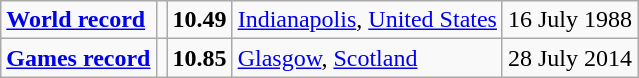<table class="wikitable">
<tr>
<td><a href='#'><strong>World record</strong></a></td>
<td></td>
<td><strong>10.49</strong></td>
<td><a href='#'>Indianapolis</a>, <a href='#'>United States</a></td>
<td>16 July 1988</td>
</tr>
<tr>
<td><a href='#'><strong>Games record</strong></a></td>
<td></td>
<td><strong>10.85</strong></td>
<td><a href='#'>Glasgow</a>, <a href='#'>Scotland</a></td>
<td>28 July 2014</td>
</tr>
</table>
